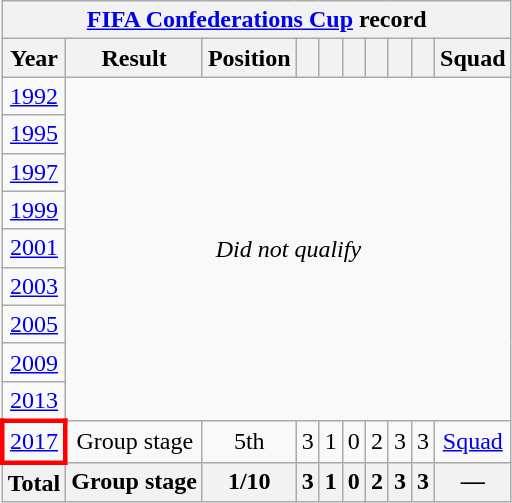<table class="wikitable" style="text-align: center;">
<tr>
<th colspan=10><a href='#'>FIFA Confederations Cup</a> record</th>
</tr>
<tr>
<th>Year</th>
<th>Result</th>
<th>Position</th>
<th></th>
<th></th>
<th></th>
<th></th>
<th></th>
<th></th>
<th>Squad</th>
</tr>
<tr>
<td> <a href='#'>1992</a></td>
<td rowspan=9 colspan=9><em>Did not qualify</em></td>
</tr>
<tr>
<td> <a href='#'>1995</a></td>
</tr>
<tr>
<td> <a href='#'>1997</a></td>
</tr>
<tr>
<td> <a href='#'>1999</a></td>
</tr>
<tr>
<td>  <a href='#'>2001</a></td>
</tr>
<tr>
<td> <a href='#'>2003</a></td>
</tr>
<tr>
<td> <a href='#'>2005</a></td>
</tr>
<tr>
<td> <a href='#'>2009</a></td>
</tr>
<tr>
<td> <a href='#'>2013</a></td>
</tr>
<tr>
<td style="border: 3px solid red"> <a href='#'>2017</a></td>
<td>Group stage</td>
<td>5th</td>
<td>3</td>
<td>1</td>
<td>0</td>
<td>2</td>
<td>3</td>
<td>3</td>
<td><a href='#'>Squad</a></td>
</tr>
<tr>
<th>Total</th>
<th>Group stage</th>
<th>1/10</th>
<th>3</th>
<th>1</th>
<th>0</th>
<th>2</th>
<th>3</th>
<th>3</th>
<th>—</th>
</tr>
</table>
